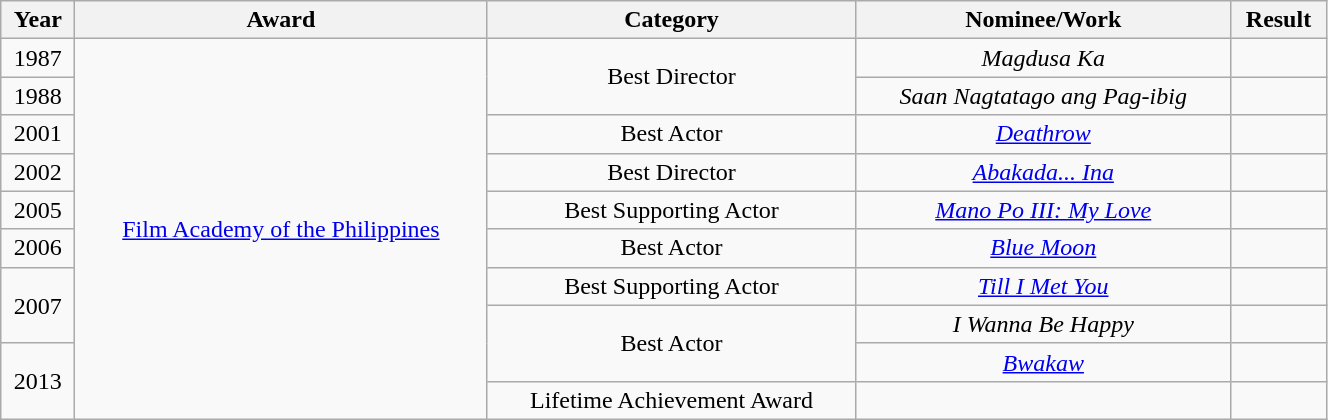<table class="wikitable sortable" style="width:70%; text-align:center;">
<tr>
<th>Year</th>
<th>Award</th>
<th>Category</th>
<th>Nominee/Work</th>
<th>Result</th>
</tr>
<tr>
<td>1987</td>
<td rowspan="10"><a href='#'>Film Academy of the Philippines</a></td>
<td rowspan="2">Best Director</td>
<td><em>Magdusa Ka</em></td>
<td></td>
</tr>
<tr>
<td>1988</td>
<td><em>Saan Nagtatago ang Pag-ibig</em></td>
<td></td>
</tr>
<tr>
<td>2001</td>
<td>Best Actor</td>
<td><em><a href='#'>Deathrow</a></em></td>
<td></td>
</tr>
<tr>
<td>2002</td>
<td>Best Director</td>
<td><em><a href='#'>Abakada... Ina</a></em></td>
<td></td>
</tr>
<tr>
<td>2005</td>
<td>Best Supporting Actor</td>
<td><em><a href='#'>Mano Po III: My Love</a></em></td>
<td></td>
</tr>
<tr>
<td>2006</td>
<td>Best Actor</td>
<td><em><a href='#'>Blue Moon</a></em></td>
<td></td>
</tr>
<tr>
<td rowspan="2">2007</td>
<td>Best Supporting Actor</td>
<td><em><a href='#'>Till I Met You</a></em></td>
<td></td>
</tr>
<tr>
<td rowspan=2>Best Actor</td>
<td><em>I Wanna Be Happy</em></td>
<td></td>
</tr>
<tr>
<td rowspan="2">2013</td>
<td><em><a href='#'>Bwakaw</a></em></td>
<td></td>
</tr>
<tr>
<td>Lifetime Achievement Award</td>
<td></td>
<td></td>
</tr>
</table>
